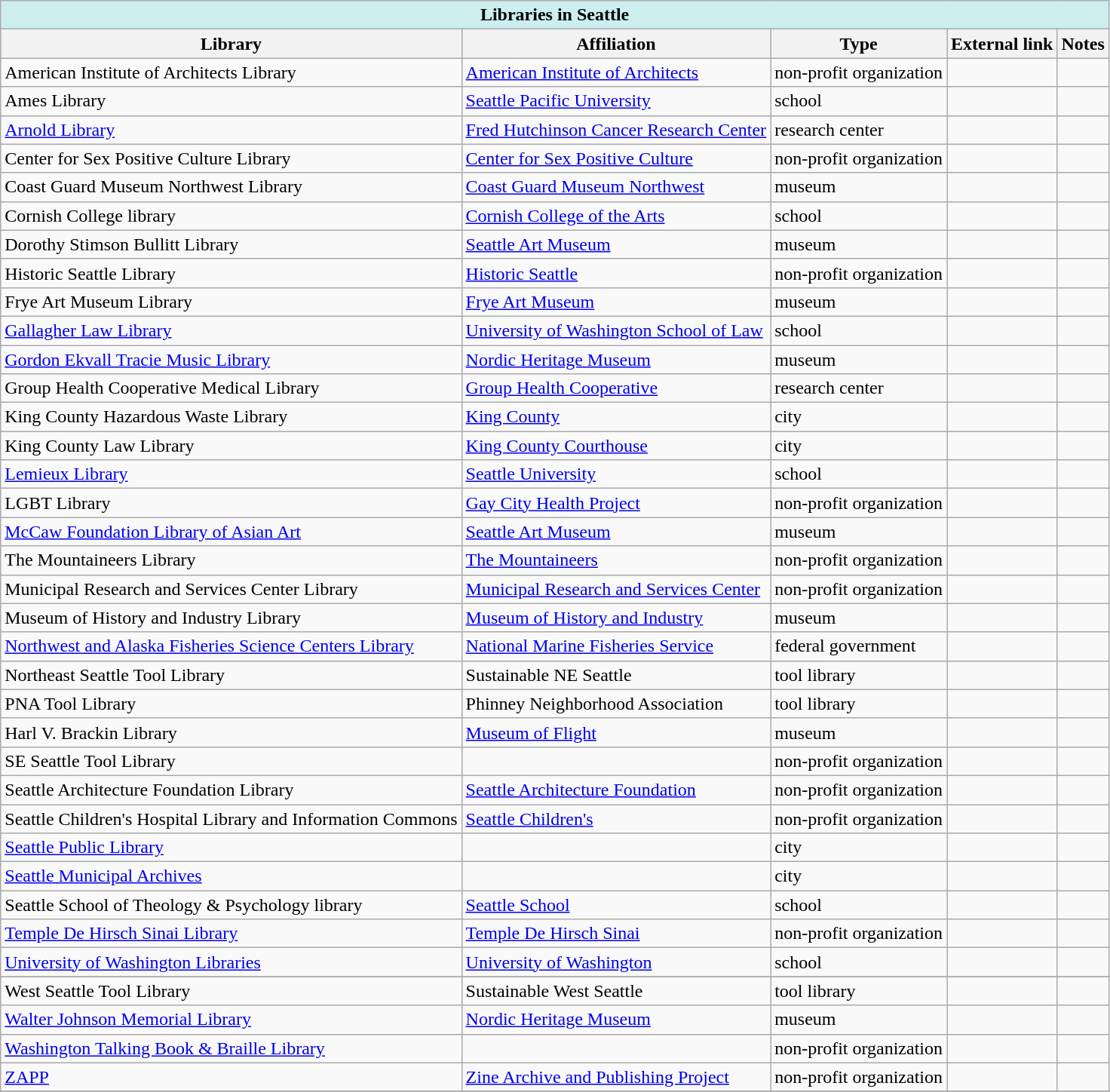<table class="wikitable sortable">
<tr>
<th colspan="5" style="background-color: #CCEEEE;">Libraries in Seattle</th>
</tr>
<tr>
<th>Library</th>
<th>Affiliation</th>
<th>Type</th>
<th>External link</th>
<th>Notes</th>
</tr>
<tr>
<td>American Institute of Architects Library</td>
<td><a href='#'>American Institute of Architects</a></td>
<td>non-profit organization</td>
<td></td>
<td></td>
</tr>
<tr>
<td>Ames Library</td>
<td><a href='#'>Seattle Pacific University</a></td>
<td>school</td>
<td></td>
<td></td>
</tr>
<tr>
<td><a href='#'>Arnold Library</a></td>
<td><a href='#'>Fred Hutchinson Cancer Research Center</a></td>
<td>research center</td>
<td></td>
<td></td>
</tr>
<tr>
<td>Center for Sex Positive Culture Library</td>
<td><a href='#'>Center for Sex Positive Culture</a></td>
<td>non-profit organization</td>
<td></td>
<td></td>
</tr>
<tr>
<td>Coast Guard Museum Northwest Library</td>
<td><a href='#'>Coast Guard Museum Northwest</a></td>
<td>museum</td>
<td></td>
<td></td>
</tr>
<tr>
<td>Cornish College library</td>
<td><a href='#'>Cornish College of the Arts</a></td>
<td>school</td>
<td></td>
<td></td>
</tr>
<tr>
<td>Dorothy Stimson Bullitt Library</td>
<td><a href='#'>Seattle Art Museum</a></td>
<td>museum</td>
<td></td>
<td></td>
</tr>
<tr>
<td>Historic Seattle Library</td>
<td><a href='#'>Historic Seattle</a></td>
<td>non-profit organization</td>
<td></td>
<td></td>
</tr>
<tr>
<td>Frye Art Museum Library</td>
<td><a href='#'>Frye Art Museum</a></td>
<td>museum</td>
<td></td>
<td></td>
</tr>
<tr>
<td><a href='#'>Gallagher Law Library</a></td>
<td><a href='#'>University of Washington School of Law</a></td>
<td>school</td>
<td></td>
<td></td>
</tr>
<tr>
<td><a href='#'>Gordon Ekvall Tracie Music Library</a></td>
<td><a href='#'>Nordic Heritage Museum</a></td>
<td>museum</td>
<td></td>
<td></td>
</tr>
<tr>
<td>Group Health Cooperative Medical Library</td>
<td><a href='#'>Group Health Cooperative</a></td>
<td>research center</td>
<td></td>
<td></td>
</tr>
<tr>
<td>King County Hazardous Waste Library</td>
<td><a href='#'>King County</a></td>
<td>city</td>
<td></td>
<td></td>
</tr>
<tr>
<td>King County Law Library</td>
<td><a href='#'>King County Courthouse</a></td>
<td>city</td>
<td></td>
<td></td>
</tr>
<tr>
<td><a href='#'>Lemieux Library</a></td>
<td><a href='#'>Seattle University</a></td>
<td>school</td>
<td></td>
<td></td>
</tr>
<tr>
<td>LGBT Library</td>
<td><a href='#'>Gay City Health Project</a></td>
<td>non-profit organization</td>
<td></td>
<td></td>
</tr>
<tr>
<td><a href='#'>McCaw Foundation Library of Asian Art</a></td>
<td><a href='#'>Seattle Art Museum</a></td>
<td>museum</td>
<td></td>
<td></td>
</tr>
<tr>
<td>The Mountaineers Library</td>
<td><a href='#'>The Mountaineers</a></td>
<td>non-profit organization</td>
<td></td>
<td></td>
</tr>
<tr>
<td>Municipal Research and Services Center Library</td>
<td><a href='#'>Municipal Research and Services Center</a></td>
<td>non-profit organization</td>
<td></td>
<td></td>
</tr>
<tr>
<td>Museum of History and Industry Library</td>
<td><a href='#'>Museum of History and Industry</a></td>
<td>museum</td>
<td></td>
<td></td>
</tr>
<tr>
<td><a href='#'>Northwest and Alaska Fisheries Science Centers Library</a></td>
<td><a href='#'>National Marine Fisheries Service</a></td>
<td>federal government</td>
<td></td>
<td></td>
</tr>
<tr>
<td>Northeast Seattle Tool Library</td>
<td>Sustainable NE Seattle</td>
<td>tool library</td>
<td></td>
<td></td>
</tr>
<tr>
<td>PNA Tool Library</td>
<td>Phinney Neighborhood Association</td>
<td>tool library</td>
<td></td>
<td></td>
</tr>
<tr>
<td>Harl V. Brackin Library</td>
<td><a href='#'>Museum of Flight</a></td>
<td>museum</td>
<td></td>
<td></td>
</tr>
<tr>
<td>SE Seattle Tool Library</td>
<td></td>
<td>non-profit organization</td>
<td></td>
<td></td>
</tr>
<tr>
<td>Seattle Architecture Foundation Library</td>
<td><a href='#'>Seattle Architecture Foundation</a></td>
<td>non-profit organization</td>
<td></td>
<td></td>
</tr>
<tr>
<td>Seattle Children's Hospital Library and Information Commons</td>
<td><a href='#'>Seattle Children's</a></td>
<td>non-profit organization</td>
<td></td>
<td></td>
</tr>
<tr>
<td><a href='#'>Seattle Public Library</a></td>
<td></td>
<td>city</td>
<td></td>
<td></td>
</tr>
<tr>
<td><a href='#'>Seattle Municipal Archives</a></td>
<td></td>
<td>city</td>
<td></td>
<td></td>
</tr>
<tr>
<td>Seattle School of Theology & Psychology library</td>
<td><a href='#'>Seattle School</a></td>
<td>school</td>
<td></td>
<td></td>
</tr>
<tr>
<td><a href='#'>Temple De Hirsch Sinai Library</a></td>
<td><a href='#'>Temple De Hirsch Sinai</a></td>
<td>non-profit organization</td>
<td></td>
<td></td>
</tr>
<tr>
<td><a href='#'>University of Washington Libraries</a></td>
<td><a href='#'>University of Washington</a></td>
<td>school</td>
<td></td>
<td></td>
</tr>
<tr>
</tr>
<tr>
<td>West Seattle Tool Library</td>
<td>Sustainable West Seattle</td>
<td>tool library</td>
<td></td>
<td></td>
</tr>
<tr>
<td><a href='#'>Walter Johnson Memorial Library</a></td>
<td><a href='#'>Nordic Heritage Museum</a></td>
<td>museum</td>
<td></td>
<td></td>
</tr>
<tr>
<td><a href='#'>Washington Talking Book & Braille Library</a></td>
<td></td>
<td>non-profit organization</td>
<td></td>
<td></td>
</tr>
<tr>
<td><a href='#'>ZAPP</a></td>
<td><a href='#'>Zine Archive and Publishing Project</a></td>
<td>non-profit organization</td>
<td></td>
<td></td>
</tr>
<tr>
</tr>
</table>
